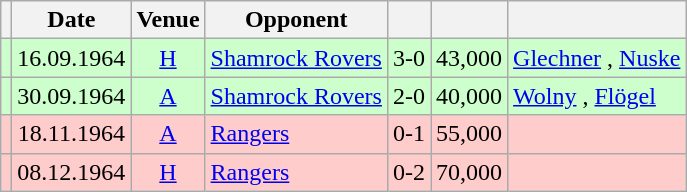<table class="wikitable" Style="text-align: center">
<tr>
<th></th>
<th>Date</th>
<th>Venue</th>
<th>Opponent</th>
<th></th>
<th></th>
<th></th>
</tr>
<tr style="background:#cfc">
<td></td>
<td>16.09.1964</td>
<td><a href='#'>H</a></td>
<td align="left"><a href='#'>Shamrock Rovers</a> </td>
<td>3-0</td>
<td align="right">43,000</td>
<td align="left"><a href='#'>Glechner</a>  , <a href='#'>Nuske</a> </td>
</tr>
<tr style="background:#cfc">
<td></td>
<td>30.09.1964</td>
<td><a href='#'>A</a></td>
<td align="left"><a href='#'>Shamrock Rovers</a> </td>
<td>2-0</td>
<td align="right">40,000</td>
<td align="left"><a href='#'>Wolny</a> , <a href='#'>Flögel</a> </td>
</tr>
<tr style="background:#fcc">
<td></td>
<td>18.11.1964</td>
<td><a href='#'>A</a></td>
<td align="left"><a href='#'>Rangers</a> </td>
<td>0-1</td>
<td align="right">55,000</td>
<td align="left"></td>
</tr>
<tr style="background:#fcc">
<td></td>
<td>08.12.1964</td>
<td><a href='#'>H</a></td>
<td align="left"><a href='#'>Rangers</a> </td>
<td>0-2</td>
<td align="right">70,000</td>
<td align="left"></td>
</tr>
</table>
